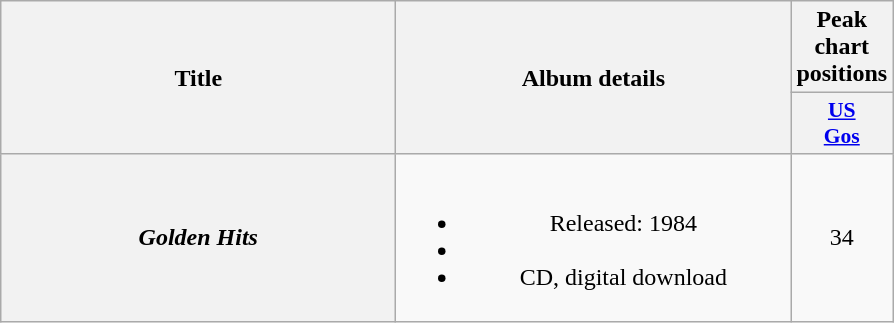<table class="wikitable plainrowheaders" style="text-align:center;">
<tr>
<th scope="col" rowspan="2" style="width:16em;">Title</th>
<th scope="col" rowspan="2" style="width:16em;">Album details</th>
<th scope="col" colspan="1">Peak chart positions</th>
</tr>
<tr>
<th style="width:3em; font-size:90%"><a href='#'>US<br>Gos</a></th>
</tr>
<tr>
<th scope="row"><em>Golden Hits</em></th>
<td><br><ul><li>Released: 1984</li><li></li><li>CD, digital download</li></ul></td>
<td>34</td>
</tr>
</table>
